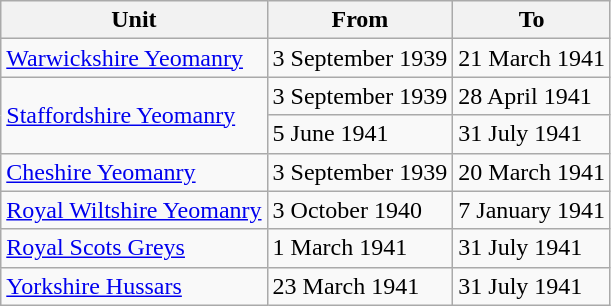<table class="wikitable">
<tr>
<th>Unit</th>
<th>From</th>
<th>To</th>
</tr>
<tr>
<td><a href='#'>Warwickshire Yeomanry</a></td>
<td>3 September 1939</td>
<td>21 March 1941</td>
</tr>
<tr>
<td rowspan=2><a href='#'>Staffordshire Yeomanry</a></td>
<td>3 September 1939</td>
<td>28 April 1941</td>
</tr>
<tr>
<td>5 June 1941</td>
<td>31 July 1941</td>
</tr>
<tr>
<td><a href='#'>Cheshire Yeomanry</a></td>
<td>3 September 1939</td>
<td>20 March 1941</td>
</tr>
<tr>
<td><a href='#'>Royal Wiltshire Yeomanry</a></td>
<td>3 October 1940</td>
<td>7 January 1941</td>
</tr>
<tr>
<td><a href='#'>Royal Scots Greys</a></td>
<td>1 March 1941</td>
<td>31 July 1941</td>
</tr>
<tr>
<td><a href='#'>Yorkshire Hussars</a></td>
<td>23 March 1941</td>
<td>31 July 1941</td>
</tr>
</table>
